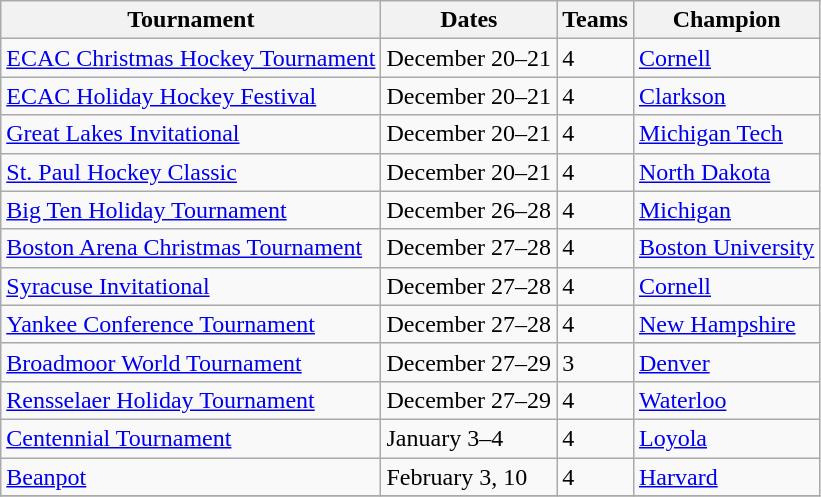<table class="wikitable">
<tr>
<th>Tournament</th>
<th>Dates</th>
<th>Teams</th>
<th>Champion</th>
</tr>
<tr>
<td><a href='#'>ECAC Christmas Hockey Tournament</a></td>
<td>December 20–21</td>
<td>4</td>
<td><a href='#'>Cornell</a></td>
</tr>
<tr>
<td><a href='#'>ECAC Holiday Hockey Festival</a></td>
<td>December 20–21</td>
<td>4</td>
<td><a href='#'>Clarkson</a></td>
</tr>
<tr>
<td><a href='#'>Great Lakes Invitational</a></td>
<td>December 20–21</td>
<td>4</td>
<td><a href='#'>Michigan Tech</a></td>
</tr>
<tr>
<td><a href='#'>St. Paul Hockey Classic</a></td>
<td>December 20–21</td>
<td>4</td>
<td><a href='#'>North Dakota</a></td>
</tr>
<tr>
<td><a href='#'>Big Ten Holiday Tournament</a></td>
<td>December 26–28</td>
<td>4</td>
<td><a href='#'>Michigan</a></td>
</tr>
<tr>
<td><a href='#'>Boston Arena Christmas Tournament</a></td>
<td>December 27–28</td>
<td>4</td>
<td><a href='#'>Boston University</a></td>
</tr>
<tr>
<td><a href='#'>Syracuse Invitational</a></td>
<td>December 27–28</td>
<td>4</td>
<td><a href='#'>Cornell</a></td>
</tr>
<tr>
<td><a href='#'>Yankee Conference Tournament</a></td>
<td>December 27–28</td>
<td>4</td>
<td><a href='#'>New Hampshire</a></td>
</tr>
<tr>
<td><a href='#'>Broadmoor World Tournament</a></td>
<td>December 27–29</td>
<td>3</td>
<td><a href='#'>Denver</a></td>
</tr>
<tr>
<td><a href='#'>Rensselaer Holiday Tournament</a></td>
<td>December 27–29</td>
<td>4</td>
<td><a href='#'>Waterloo</a></td>
</tr>
<tr>
<td><a href='#'>Centennial Tournament</a></td>
<td>January 3–4</td>
<td>4</td>
<td><a href='#'>Loyola</a></td>
</tr>
<tr>
<td><a href='#'>Beanpot</a></td>
<td>February 3, 10</td>
<td>4</td>
<td><a href='#'>Harvard</a></td>
</tr>
<tr>
</tr>
</table>
